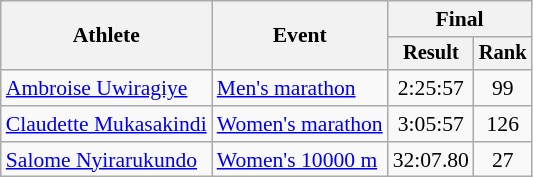<table class="wikitable" style="font-size:90%">
<tr>
<th rowspan="2">Athlete</th>
<th rowspan="2">Event</th>
<th colspan="2">Final</th>
</tr>
<tr style="font-size:95%">
<th>Result</th>
<th>Rank</th>
</tr>
<tr align=center>
<td align=left><a href='#'>Ambroise Uwiragiye</a></td>
<td align=left><a href='#'>Men's marathon</a></td>
<td>2:25:57</td>
<td>99</td>
</tr>
<tr align=center>
<td align=left><a href='#'>Claudette Mukasakindi</a></td>
<td align=left><a href='#'>Women's marathon</a></td>
<td>3:05:57</td>
<td>126</td>
</tr>
<tr align=center>
<td align=left><a href='#'>Salome Nyirarukundo</a></td>
<td align=left><a href='#'>Women's 10000 m</a></td>
<td>32:07.80</td>
<td>27</td>
</tr>
</table>
